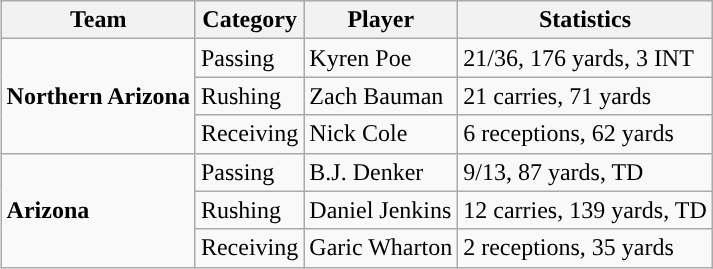<table class="wikitable" style="float: right;">
<tr>
<th>Team</th>
<th>Category</th>
<th>Player</th>
<th>Statistics</th>
</tr>
<tr>
<td rowspan=3><strong>Northern Arizona</strong></td>
<td>Passing</td>
<td>Kyren Poe</td>
<td>21/36, 176 yards, 3 INT</td>
</tr>
<tr>
<td>Rushing</td>
<td>Zach Bauman</td>
<td>21 carries, 71 yards</td>
</tr>
<tr>
<td>Receiving</td>
<td>Nick Cole</td>
<td>6 receptions, 62 yards</td>
</tr>
<tr>
<td rowspan=3><strong>Arizona</strong></td>
<td>Passing</td>
<td>B.J. Denker</td>
<td>9/13, 87 yards, TD</td>
</tr>
<tr>
<td>Rushing</td>
<td>Daniel Jenkins</td>
<td>12 carries, 139 yards, TD</td>
</tr>
<tr>
<td>Receiving</td>
<td>Garic Wharton</td>
<td>2 receptions, 35 yards</td>
</tr>
</table>
